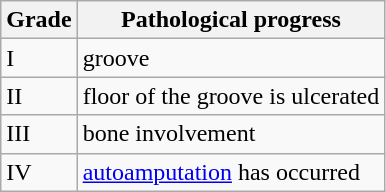<table class="wikitable">
<tr>
<th>Grade</th>
<th>Pathological progress</th>
</tr>
<tr>
<td>I</td>
<td>groove</td>
</tr>
<tr>
<td>II</td>
<td>floor of the groove is ulcerated</td>
</tr>
<tr>
<td>III</td>
<td>bone involvement</td>
</tr>
<tr>
<td>IV</td>
<td><a href='#'>autoamputation</a> has occurred</td>
</tr>
</table>
